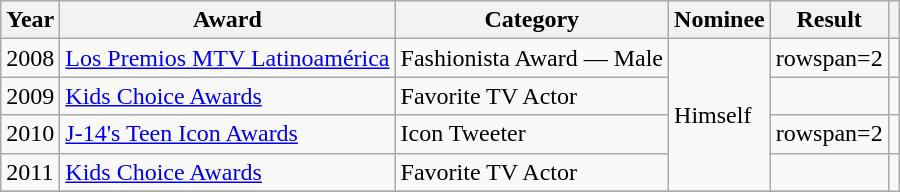<table class="wikitable">
<tr>
<th scope="col">Year</th>
<th scope="col">Award</th>
<th scope="col">Category</th>
<th scope="col">Nominee</th>
<th scope="col">Result</th>
<th></th>
</tr>
<tr>
<td>2008</td>
<td><a href='#'>Los Premios MTV Latinoamérica</a></td>
<td>Fashionista Award ― Male</td>
<td rowspan=4>Himself</td>
<td>rowspan=2 </td>
<td></td>
</tr>
<tr>
<td>2009</td>
<td><a href='#'>Kids Choice Awards</a></td>
<td>Favorite TV Actor</td>
<td></td>
</tr>
<tr>
<td>2010</td>
<td><a href='#'>J-14's Teen Icon Awards</a></td>
<td>Icon Tweeter</td>
<td>rowspan=2 </td>
<td></td>
</tr>
<tr>
<td>2011</td>
<td><a href='#'>Kids Choice Awards</a></td>
<td>Favorite TV Actor</td>
<td></td>
</tr>
<tr>
</tr>
</table>
